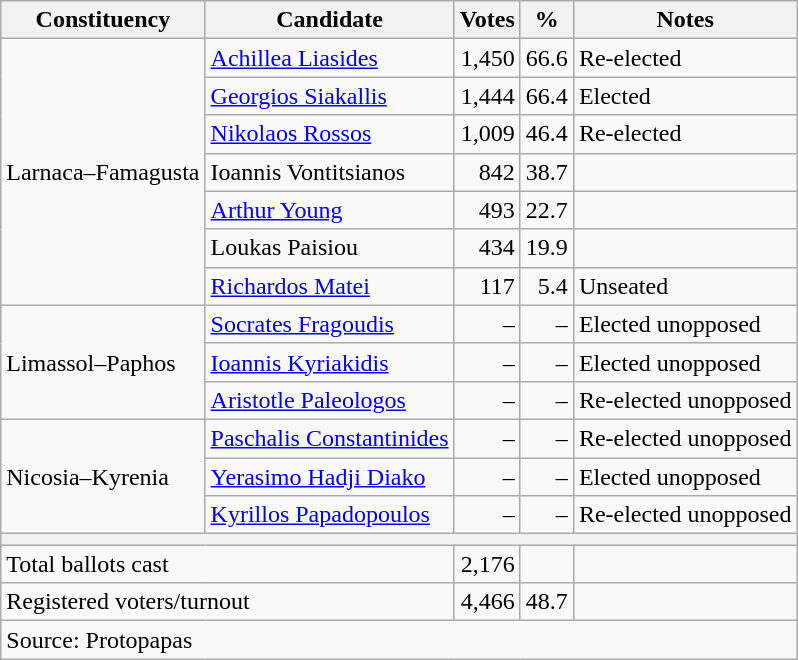<table class=wikitable style=text-align:right>
<tr>
<th>Constituency</th>
<th>Candidate</th>
<th>Votes</th>
<th>%</th>
<th>Notes</th>
</tr>
<tr>
<td rowspan=7 align=left>Larnaca–Famagusta</td>
<td align=left><a href='#'>Achillea Liasides</a></td>
<td>1,450</td>
<td>66.6</td>
<td align=left>Re-elected</td>
</tr>
<tr>
<td align=left><a href='#'>Georgios Siakallis</a></td>
<td>1,444</td>
<td>66.4</td>
<td align=left>Elected</td>
</tr>
<tr>
<td align=left><a href='#'>Nikolaos Rossos</a></td>
<td>1,009</td>
<td>46.4</td>
<td align=left>Re-elected</td>
</tr>
<tr>
<td align=left>Ioannis Vontitsianos</td>
<td>842</td>
<td>38.7</td>
<td></td>
</tr>
<tr>
<td align=left><a href='#'>Arthur Young</a></td>
<td>493</td>
<td>22.7</td>
<td></td>
</tr>
<tr>
<td align=left>Loukas Paisiou</td>
<td>434</td>
<td>19.9</td>
<td></td>
</tr>
<tr>
<td align=left><a href='#'>Richardos Matei</a></td>
<td>117</td>
<td>5.4</td>
<td align=left>Unseated</td>
</tr>
<tr>
<td align=left rowspan=3>Limassol–Paphos</td>
<td align=left><a href='#'>Socrates Fragoudis</a></td>
<td>–</td>
<td>–</td>
<td align=left>Elected unopposed</td>
</tr>
<tr>
<td align=left><a href='#'>Ioannis Kyriakidis</a></td>
<td>–</td>
<td>–</td>
<td align=left>Elected unopposed</td>
</tr>
<tr>
<td align=left><a href='#'>Aristotle Paleologos</a></td>
<td>–</td>
<td>–</td>
<td align=left>Re-elected unopposed</td>
</tr>
<tr>
<td align=left rowspan=3>Nicosia–Kyrenia</td>
<td align=left><a href='#'>Paschalis Constantinides</a></td>
<td>–</td>
<td>–</td>
<td align=left>Re-elected unopposed</td>
</tr>
<tr>
<td align=left><a href='#'>Yerasimo Hadji Diako</a></td>
<td>–</td>
<td>–</td>
<td align=left>Elected unopposed</td>
</tr>
<tr>
<td align=left><a href='#'>Kyrillos Papadopoulos</a></td>
<td>–</td>
<td>–</td>
<td align=left>Re-elected unopposed</td>
</tr>
<tr>
<th colspan=5></th>
</tr>
<tr>
<td align=left colspan=2>Total ballots cast</td>
<td>2,176</td>
<td></td>
<td></td>
</tr>
<tr>
<td align=left colspan=2>Registered voters/turnout</td>
<td>4,466</td>
<td>48.7</td>
<td></td>
</tr>
<tr>
<td align=left colspan=5>Source: Protopapas</td>
</tr>
</table>
